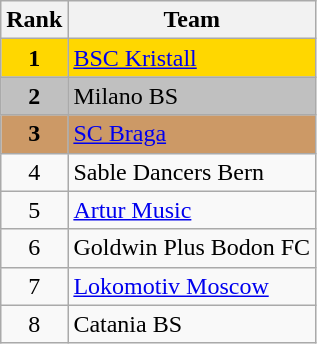<table class="wikitable" style="text-align:center">
<tr>
<th>Rank</th>
<th>Team</th>
</tr>
<tr bgcolor="gold">
<td><strong>1</strong></td>
<td align="left"> <a href='#'>BSC Kristall</a></td>
</tr>
<tr bgcolor="silver">
<td><strong>2</strong></td>
<td align="left"> Milano BS</td>
</tr>
<tr bgcolor="#CC9966">
<td><strong>3</strong></td>
<td align="left"> <a href='#'>SC Braga</a></td>
</tr>
<tr>
<td>4</td>
<td align="left"> Sable Dancers Bern</td>
</tr>
<tr>
<td>5</td>
<td align="left"> <a href='#'>Artur Music</a></td>
</tr>
<tr>
<td>6</td>
<td align="left"> Goldwin Plus Bodon FC</td>
</tr>
<tr>
<td>7</td>
<td align="left"> <a href='#'>Lokomotiv Moscow</a></td>
</tr>
<tr>
<td>8</td>
<td align="left"> Catania BS</td>
</tr>
</table>
